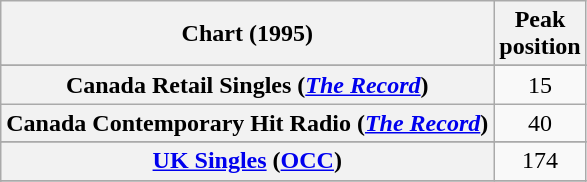<table class="wikitable sortable plainrowheaders" style="text-align:center">
<tr>
<th scope="col">Chart (1995)</th>
<th scope="col">Peak<br>position</th>
</tr>
<tr>
</tr>
<tr>
</tr>
<tr>
</tr>
<tr>
<th scope="row">Canada Retail Singles (<em><a href='#'>The Record</a></em>)</th>
<td>15</td>
</tr>
<tr>
<th scope="row">Canada Contemporary Hit Radio (<em><a href='#'>The Record</a></em>)</th>
<td>40</td>
</tr>
<tr>
</tr>
<tr>
<th scope="row"><a href='#'>UK Singles</a> (<a href='#'>OCC</a>)</th>
<td align="center">174</td>
</tr>
<tr>
</tr>
<tr>
</tr>
<tr>
</tr>
<tr>
</tr>
<tr>
</tr>
<tr>
</tr>
<tr>
</tr>
</table>
